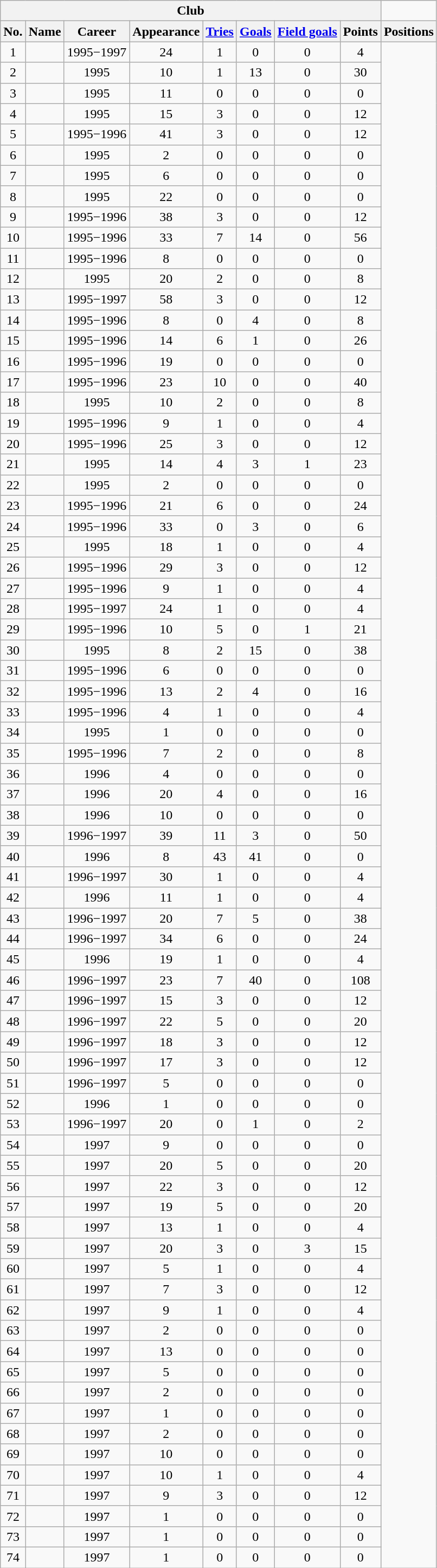<table class="wikitable sortable" style="text-align: center;">
<tr>
<th colspan=8>Club</th>
</tr>
<tr>
<th>No.</th>
<th>Name</th>
<th>Career</th>
<th>Appearance</th>
<th><a href='#'>Tries</a></th>
<th><a href='#'>Goals</a></th>
<th><a href='#'>Field goals</a></th>
<th>Points</th>
<th>Positions</th>
</tr>
<tr>
<td>1</td>
<td style="text-align:left;"></td>
<td>1995−1997</td>
<td>24</td>
<td>1</td>
<td>0</td>
<td>0</td>
<td>4</td>
</tr>
<tr>
<td>2</td>
<td style="text-align:left;"></td>
<td>1995</td>
<td>10</td>
<td>1</td>
<td>13</td>
<td>0</td>
<td>30</td>
</tr>
<tr>
<td>3</td>
<td style="text-align:left;"></td>
<td>1995</td>
<td>11</td>
<td>0</td>
<td>0</td>
<td>0</td>
<td>0</td>
</tr>
<tr>
<td>4</td>
<td style="text-align:left;"></td>
<td>1995</td>
<td>15</td>
<td>3</td>
<td>0</td>
<td>0</td>
<td>12</td>
</tr>
<tr>
<td>5</td>
<td style="text-align:left;"></td>
<td>1995−1996</td>
<td>41</td>
<td>3</td>
<td>0</td>
<td>0</td>
<td>12</td>
</tr>
<tr>
<td>6</td>
<td style="text-align:left;"></td>
<td>1995</td>
<td>2</td>
<td>0</td>
<td>0</td>
<td>0</td>
<td>0</td>
</tr>
<tr>
<td>7</td>
<td style="text-align:left;"></td>
<td>1995</td>
<td>6</td>
<td>0</td>
<td>0</td>
<td>0</td>
<td>0</td>
</tr>
<tr>
<td>8</td>
<td style="text-align:left;"></td>
<td>1995</td>
<td>22</td>
<td>0</td>
<td>0</td>
<td>0</td>
<td>0</td>
</tr>
<tr>
<td>9</td>
<td style="text-align:left;"></td>
<td>1995−1996</td>
<td>38</td>
<td>3</td>
<td>0</td>
<td>0</td>
<td>12</td>
</tr>
<tr>
<td>10</td>
<td style="text-align:left;"></td>
<td>1995−1996</td>
<td>33</td>
<td>7</td>
<td>14</td>
<td>0</td>
<td>56</td>
</tr>
<tr>
<td>11</td>
<td style="text-align:left;"></td>
<td>1995−1996</td>
<td>8</td>
<td>0</td>
<td>0</td>
<td>0</td>
<td>0</td>
</tr>
<tr>
<td>12</td>
<td style="text-align:left;"></td>
<td>1995</td>
<td>20</td>
<td>2</td>
<td>0</td>
<td>0</td>
<td>8</td>
</tr>
<tr>
<td>13</td>
<td style="text-align:left;"></td>
<td>1995−1997</td>
<td>58</td>
<td>3</td>
<td>0</td>
<td>0</td>
<td>12</td>
</tr>
<tr>
<td>14</td>
<td style="text-align:left;"></td>
<td>1995−1996</td>
<td>8</td>
<td>0</td>
<td>4</td>
<td>0</td>
<td>8</td>
</tr>
<tr>
<td>15</td>
<td style="text-align:left;"></td>
<td>1995−1996</td>
<td>14</td>
<td>6</td>
<td>1</td>
<td>0</td>
<td>26</td>
</tr>
<tr>
<td>16</td>
<td style="text-align:left;"></td>
<td>1995−1996</td>
<td>19</td>
<td>0</td>
<td>0</td>
<td>0</td>
<td>0</td>
</tr>
<tr>
<td>17</td>
<td style="text-align:left;"></td>
<td>1995−1996</td>
<td>23</td>
<td>10</td>
<td>0</td>
<td>0</td>
<td>40</td>
</tr>
<tr>
<td>18</td>
<td style="text-align:left;"></td>
<td>1995</td>
<td>10</td>
<td>2</td>
<td>0</td>
<td>0</td>
<td>8</td>
</tr>
<tr>
<td>19</td>
<td style="text-align:left;"></td>
<td>1995−1996</td>
<td>9</td>
<td>1</td>
<td>0</td>
<td>0</td>
<td>4</td>
</tr>
<tr>
<td>20</td>
<td style="text-align:left;"></td>
<td>1995−1996</td>
<td>25</td>
<td>3</td>
<td>0</td>
<td>0</td>
<td>12</td>
</tr>
<tr>
<td>21</td>
<td style="text-align:left;"></td>
<td>1995</td>
<td>14</td>
<td>4</td>
<td>3</td>
<td>1</td>
<td>23</td>
</tr>
<tr>
<td>22</td>
<td style="text-align:left;"></td>
<td>1995</td>
<td>2</td>
<td>0</td>
<td>0</td>
<td>0</td>
<td>0</td>
</tr>
<tr>
<td>23</td>
<td style="text-align:left;"></td>
<td>1995−1996</td>
<td>21</td>
<td>6</td>
<td>0</td>
<td>0</td>
<td>24</td>
</tr>
<tr>
<td>24</td>
<td style="text-align:left;"></td>
<td>1995−1996</td>
<td>33</td>
<td>0</td>
<td>3</td>
<td>0</td>
<td>6</td>
</tr>
<tr>
<td>25</td>
<td style="text-align:left;"></td>
<td>1995</td>
<td>18</td>
<td>1</td>
<td>0</td>
<td>0</td>
<td>4</td>
</tr>
<tr>
<td>26</td>
<td style="text-align:left;"></td>
<td>1995−1996</td>
<td>29</td>
<td>3</td>
<td>0</td>
<td>0</td>
<td>12</td>
</tr>
<tr>
<td>27</td>
<td style="text-align:left;"></td>
<td>1995−1996</td>
<td>9</td>
<td>1</td>
<td>0</td>
<td>0</td>
<td>4</td>
</tr>
<tr>
<td>28</td>
<td style="text-align:left;"></td>
<td>1995−1997</td>
<td>24</td>
<td>1</td>
<td>0</td>
<td>0</td>
<td>4</td>
</tr>
<tr>
<td>29</td>
<td style="text-align:left;"></td>
<td>1995−1996</td>
<td>10</td>
<td>5</td>
<td>0</td>
<td>1</td>
<td>21</td>
</tr>
<tr>
<td>30</td>
<td style="text-align:left;"></td>
<td>1995</td>
<td>8</td>
<td>2</td>
<td>15</td>
<td>0</td>
<td>38</td>
</tr>
<tr>
<td>31</td>
<td style="text-align:left;"></td>
<td>1995−1996</td>
<td>6</td>
<td>0</td>
<td>0</td>
<td>0</td>
<td>0</td>
</tr>
<tr>
<td>32</td>
<td style="text-align:left;"></td>
<td>1995−1996</td>
<td>13</td>
<td>2</td>
<td>4</td>
<td>0</td>
<td>16</td>
</tr>
<tr>
<td>33</td>
<td style="text-align:left;"></td>
<td>1995−1996</td>
<td>4</td>
<td>1</td>
<td>0</td>
<td>0</td>
<td>4</td>
</tr>
<tr>
<td>34</td>
<td style="text-align:left;"></td>
<td>1995</td>
<td>1</td>
<td>0</td>
<td>0</td>
<td>0</td>
<td>0</td>
</tr>
<tr>
<td>35</td>
<td style="text-align:left;"></td>
<td>1995−1996</td>
<td>7</td>
<td>2</td>
<td>0</td>
<td>0</td>
<td>8</td>
</tr>
<tr>
<td>36</td>
<td style="text-align:left;"></td>
<td>1996</td>
<td>4</td>
<td>0</td>
<td>0</td>
<td>0</td>
<td>0</td>
</tr>
<tr>
<td>37</td>
<td style="text-align:left;"></td>
<td>1996</td>
<td>20</td>
<td>4</td>
<td>0</td>
<td>0</td>
<td>16</td>
</tr>
<tr>
<td>38</td>
<td style="text-align:left;"></td>
<td>1996</td>
<td>10</td>
<td>0</td>
<td>0</td>
<td>0</td>
<td>0</td>
</tr>
<tr>
<td>39</td>
<td style="text-align:left;"></td>
<td>1996−1997</td>
<td>39</td>
<td>11</td>
<td>3</td>
<td>0</td>
<td>50</td>
</tr>
<tr>
<td>40</td>
<td style="text-align:left;"></td>
<td>1996</td>
<td>8</td>
<td>43</td>
<td>41</td>
<td>0</td>
<td>0</td>
</tr>
<tr>
<td>41</td>
<td style="text-align:left;"></td>
<td>1996−1997</td>
<td>30</td>
<td>1</td>
<td>0</td>
<td>0</td>
<td>4</td>
</tr>
<tr>
<td>42</td>
<td style="text-align:left;"></td>
<td>1996</td>
<td>11</td>
<td>1</td>
<td>0</td>
<td>0</td>
<td>4</td>
</tr>
<tr>
<td>43</td>
<td style="text-align:left;"></td>
<td>1996−1997</td>
<td>20</td>
<td>7</td>
<td>5</td>
<td>0</td>
<td>38</td>
</tr>
<tr>
<td>44</td>
<td style="text-align:left;"></td>
<td>1996−1997</td>
<td>34</td>
<td>6</td>
<td>0</td>
<td>0</td>
<td>24</td>
</tr>
<tr>
<td>45</td>
<td style="text-align:left;"></td>
<td>1996</td>
<td>19</td>
<td>1</td>
<td>0</td>
<td>0</td>
<td>4</td>
</tr>
<tr>
<td>46</td>
<td style="text-align:left;"></td>
<td>1996−1997</td>
<td>23</td>
<td>7</td>
<td>40</td>
<td>0</td>
<td>108</td>
</tr>
<tr>
<td>47</td>
<td style="text-align:left;"></td>
<td>1996−1997</td>
<td>15</td>
<td>3</td>
<td>0</td>
<td>0</td>
<td>12</td>
</tr>
<tr>
<td>48</td>
<td style="text-align:left;"></td>
<td>1996−1997</td>
<td>22</td>
<td>5</td>
<td>0</td>
<td>0</td>
<td>20</td>
</tr>
<tr>
<td>49</td>
<td style="text-align:left;"></td>
<td>1996−1997</td>
<td>18</td>
<td>3</td>
<td>0</td>
<td>0</td>
<td>12</td>
</tr>
<tr>
<td>50</td>
<td style="text-align:left;"></td>
<td>1996−1997</td>
<td>17</td>
<td>3</td>
<td>0</td>
<td>0</td>
<td>12</td>
</tr>
<tr>
<td>51</td>
<td style="text-align:left;"></td>
<td>1996−1997</td>
<td>5</td>
<td>0</td>
<td>0</td>
<td>0</td>
<td>0</td>
</tr>
<tr>
<td>52</td>
<td style="text-align:left;"></td>
<td>1996</td>
<td>1</td>
<td>0</td>
<td>0</td>
<td>0</td>
<td>0</td>
</tr>
<tr>
<td>53</td>
<td style="text-align:left;"></td>
<td>1996−1997</td>
<td>20</td>
<td>0</td>
<td>1</td>
<td>0</td>
<td>2</td>
</tr>
<tr>
<td>54</td>
<td style="text-align:left;"></td>
<td>1997</td>
<td>9</td>
<td>0</td>
<td>0</td>
<td>0</td>
<td>0</td>
</tr>
<tr>
<td>55</td>
<td style="text-align:left;"></td>
<td>1997</td>
<td>20</td>
<td>5</td>
<td>0</td>
<td>0</td>
<td>20</td>
</tr>
<tr>
<td>56</td>
<td style="text-align:left;"></td>
<td>1997</td>
<td>22</td>
<td>3</td>
<td>0</td>
<td>0</td>
<td>12</td>
</tr>
<tr>
<td>57</td>
<td style="text-align:left;"></td>
<td>1997</td>
<td>19</td>
<td>5</td>
<td>0</td>
<td>0</td>
<td>20</td>
</tr>
<tr>
<td>58</td>
<td style="text-align:left;"></td>
<td>1997</td>
<td>13</td>
<td>1</td>
<td>0</td>
<td>0</td>
<td>4</td>
</tr>
<tr>
<td>59</td>
<td style="text-align:left;"></td>
<td>1997</td>
<td>20</td>
<td>3</td>
<td>0</td>
<td>3</td>
<td>15</td>
</tr>
<tr>
<td>60</td>
<td style="text-align:left;"></td>
<td>1997</td>
<td>5</td>
<td>1</td>
<td>0</td>
<td>0</td>
<td>4</td>
</tr>
<tr>
<td>61</td>
<td style="text-align:left;"></td>
<td>1997</td>
<td>7</td>
<td>3</td>
<td>0</td>
<td>0</td>
<td>12</td>
</tr>
<tr>
<td>62</td>
<td style="text-align:left;"></td>
<td>1997</td>
<td>9</td>
<td>1</td>
<td>0</td>
<td>0</td>
<td>4</td>
</tr>
<tr>
<td>63</td>
<td style="text-align:left;"></td>
<td>1997</td>
<td>2</td>
<td>0</td>
<td>0</td>
<td>0</td>
<td>0</td>
</tr>
<tr>
<td>64</td>
<td style="text-align:left;"></td>
<td>1997</td>
<td>13</td>
<td>0</td>
<td>0</td>
<td>0</td>
<td>0</td>
</tr>
<tr>
<td>65</td>
<td style="text-align:left;"></td>
<td>1997</td>
<td>5</td>
<td>0</td>
<td>0</td>
<td>0</td>
<td>0</td>
</tr>
<tr>
<td>66</td>
<td style="text-align:left;"></td>
<td>1997</td>
<td>2</td>
<td>0</td>
<td>0</td>
<td>0</td>
<td>0</td>
</tr>
<tr>
<td>67</td>
<td style="text-align:left;"></td>
<td>1997</td>
<td>1</td>
<td>0</td>
<td>0</td>
<td>0</td>
<td>0</td>
</tr>
<tr>
<td>68</td>
<td style="text-align:left;"></td>
<td>1997</td>
<td>2</td>
<td>0</td>
<td>0</td>
<td>0</td>
<td>0</td>
</tr>
<tr>
<td>69</td>
<td style="text-align:left;"></td>
<td>1997</td>
<td>10</td>
<td>0</td>
<td>0</td>
<td>0</td>
<td>0</td>
</tr>
<tr>
<td>70</td>
<td style="text-align:left;"></td>
<td>1997</td>
<td>10</td>
<td>1</td>
<td>0</td>
<td>0</td>
<td>4</td>
</tr>
<tr>
<td>71</td>
<td style="text-align:left;"></td>
<td>1997</td>
<td>9</td>
<td>3</td>
<td>0</td>
<td>0</td>
<td>12</td>
</tr>
<tr>
<td>72</td>
<td style="text-align:left;"></td>
<td>1997</td>
<td>1</td>
<td>0</td>
<td>0</td>
<td>0</td>
<td>0</td>
</tr>
<tr>
<td>73</td>
<td style="text-align:left;"></td>
<td>1997</td>
<td>1</td>
<td>0</td>
<td>0</td>
<td>0</td>
<td>0</td>
</tr>
<tr>
<td>74</td>
<td style="text-align:left;"></td>
<td>1997</td>
<td>1</td>
<td>0</td>
<td>0</td>
<td>0</td>
<td>0</td>
</tr>
</table>
